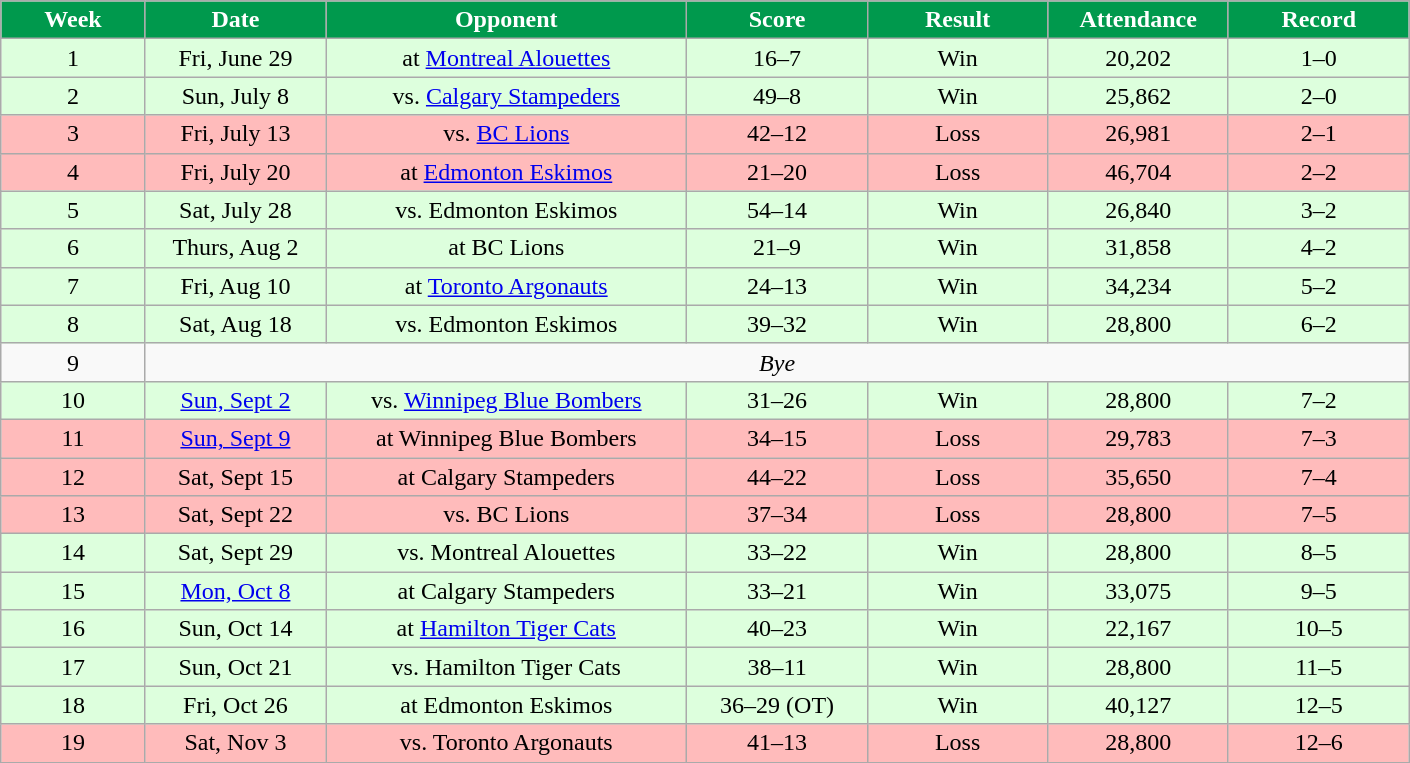<table class="wikitable sortable">
<tr>
<th style="background:#00994D;color:White;"  width="8%">Week</th>
<th style="background:#00994D;color:White;"  width="10%">Date</th>
<th style="background:#00994D;color:White;"  width="20%">Opponent</th>
<th style="background:#00994D;color:White;"  width="10%">Score</th>
<th style="background:#00994D;color:White;"  width="10%">Result</th>
<th style="background:#00994D;color:White;"  width="10%">Attendance</th>
<th style="background:#00994D;color:White;"  width="10%">Record</th>
</tr>
<tr style="text-align:center; background:#ddffdd;">
<td>1</td>
<td>Fri, June 29</td>
<td>at <a href='#'>Montreal Alouettes</a></td>
<td>16–7 </td>
<td>Win</td>
<td>20,202</td>
<td>1–0</td>
</tr>
<tr style="text-align:center; background:#ddffdd;">
<td>2</td>
<td>Sun, July 8</td>
<td>vs. <a href='#'>Calgary Stampeders</a></td>
<td>49–8 </td>
<td>Win</td>
<td>25,862</td>
<td>2–0</td>
</tr>
<tr style="text-align:center; background:#ffbbbb;">
<td>3</td>
<td>Fri, July 13</td>
<td>vs. <a href='#'>BC Lions</a></td>
<td>42–12 </td>
<td>Loss</td>
<td>26,981</td>
<td>2–1</td>
</tr>
<tr style="text-align:center; background:#ffbbbb;">
<td>4</td>
<td>Fri, July 20</td>
<td>at <a href='#'>Edmonton Eskimos</a></td>
<td>21–20 </td>
<td>Loss</td>
<td>46,704</td>
<td>2–2</td>
</tr>
<tr style="text-align:center; background:#ddffdd;">
<td>5</td>
<td>Sat, July 28</td>
<td>vs. Edmonton Eskimos</td>
<td>54–14 </td>
<td>Win</td>
<td>26,840</td>
<td>3–2</td>
</tr>
<tr style="text-align:center; background:#ddffdd;">
<td>6</td>
<td>Thurs, Aug 2</td>
<td>at BC Lions</td>
<td>21–9 </td>
<td>Win</td>
<td>31,858</td>
<td>4–2</td>
</tr>
<tr style="text-align:center; background:#ddffdd;">
<td>7</td>
<td>Fri, Aug 10</td>
<td>at <a href='#'>Toronto Argonauts</a></td>
<td>24–13 </td>
<td>Win</td>
<td>34,234</td>
<td>5–2</td>
</tr>
<tr style="text-align:center; background:#ddffdd;">
<td>8</td>
<td>Sat, Aug 18</td>
<td>vs. Edmonton Eskimos</td>
<td>39–32 </td>
<td>Win</td>
<td>28,800</td>
<td>6–2</td>
</tr>
<tr align="center">
<td>9</td>
<td colSpan=6 align="center"><em>Bye</em></td>
</tr>
<tr style="text-align:center; background:#ddffdd;">
<td>10</td>
<td><a href='#'>Sun, Sept 2</a></td>
<td>vs. <a href='#'>Winnipeg Blue Bombers</a></td>
<td>31–26</td>
<td>Win</td>
<td>28,800</td>
<td>7–2</td>
</tr>
<tr style="text-align:center; background:#ffbbbb;">
<td>11</td>
<td><a href='#'>Sun, Sept 9</a></td>
<td>at Winnipeg Blue Bombers</td>
<td>34–15</td>
<td>Loss</td>
<td>29,783</td>
<td>7–3</td>
</tr>
<tr style="text-align:center; background:#ffbbbb;">
<td>12</td>
<td>Sat, Sept 15</td>
<td>at Calgary Stampeders</td>
<td>44–22</td>
<td>Loss</td>
<td>35,650</td>
<td>7–4</td>
</tr>
<tr style="text-align:center; background:#ffbbbb;">
<td>13</td>
<td>Sat, Sept 22</td>
<td>vs. BC Lions</td>
<td>37–34</td>
<td>Loss</td>
<td>28,800</td>
<td>7–5</td>
</tr>
<tr style="text-align:center; background:#ddffdd;">
<td>14</td>
<td>Sat, Sept 29</td>
<td>vs. Montreal Alouettes</td>
<td>33–22</td>
<td>Win</td>
<td>28,800</td>
<td>8–5</td>
</tr>
<tr style="text-align:center; background:#ddffdd;">
<td>15</td>
<td><a href='#'>Mon, Oct 8</a></td>
<td>at Calgary Stampeders</td>
<td>33–21</td>
<td>Win</td>
<td>33,075</td>
<td>9–5</td>
</tr>
<tr style="text-align:center; background:#ddffdd;">
<td>16</td>
<td>Sun, Oct 14</td>
<td>at <a href='#'>Hamilton Tiger Cats</a></td>
<td>40–23</td>
<td>Win</td>
<td>22,167</td>
<td>10–5</td>
</tr>
<tr style="text-align:center; background:#ddffdd;">
<td>17</td>
<td>Sun, Oct 21</td>
<td>vs. Hamilton Tiger Cats</td>
<td>38–11</td>
<td>Win</td>
<td>28,800</td>
<td>11–5</td>
</tr>
<tr style="text-align:center; background:#ddffdd;">
<td>18</td>
<td>Fri, Oct 26</td>
<td>at Edmonton Eskimos</td>
<td>36–29 (OT)</td>
<td>Win</td>
<td>40,127</td>
<td>12–5</td>
</tr>
<tr style="text-align:center; background:#ffbbbb;">
<td>19</td>
<td>Sat, Nov 3</td>
<td>vs. Toronto Argonauts</td>
<td>41–13</td>
<td>Loss</td>
<td>28,800</td>
<td>12–6</td>
</tr>
<tr>
</tr>
</table>
